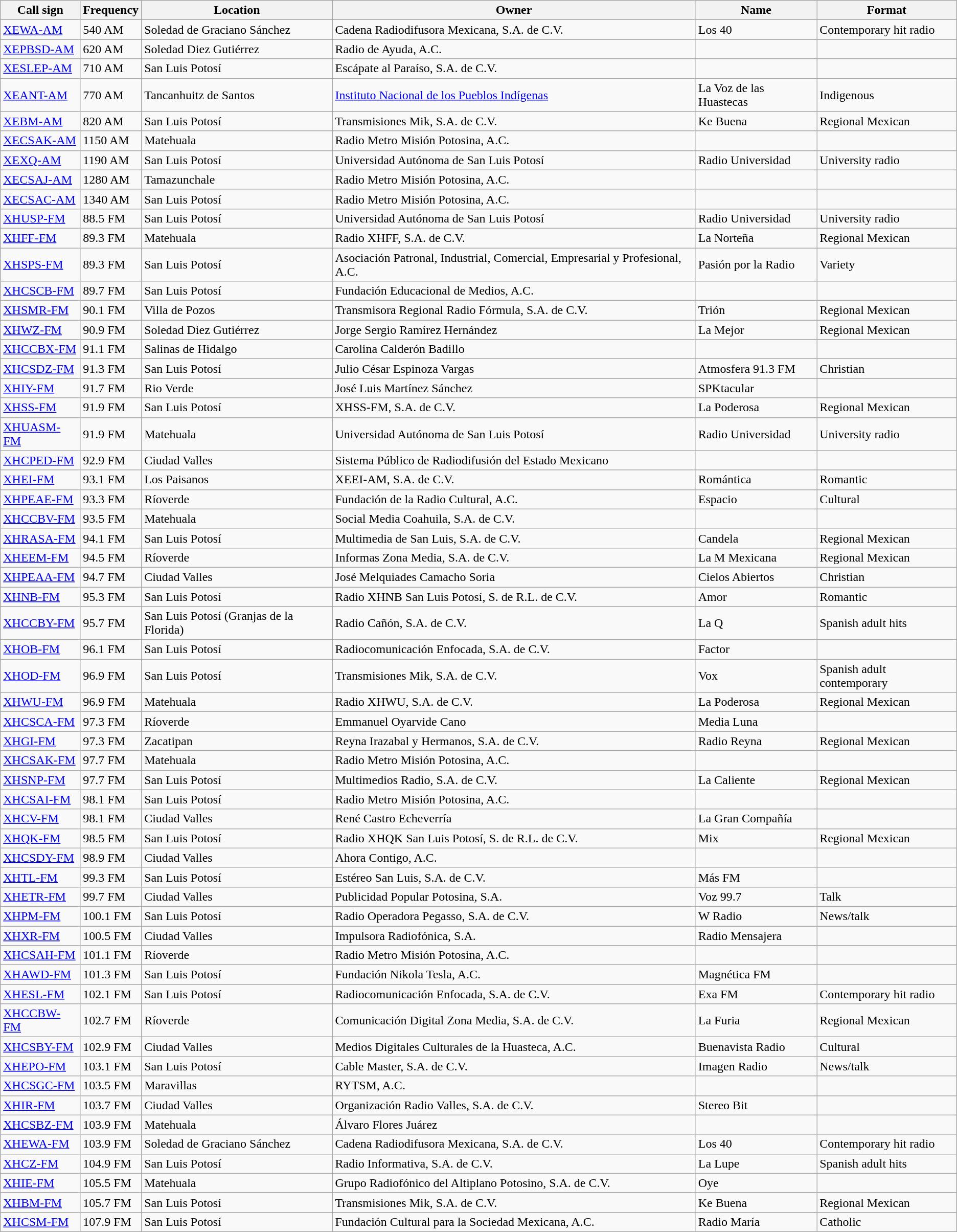<table class="wikitable sortable">
<tr>
<th>Call sign</th>
<th>Frequency</th>
<th>Location</th>
<th>Owner</th>
<th>Name</th>
<th>Format</th>
</tr>
<tr>
<td><a href='#'>XEWA-AM</a></td>
<td>540 AM</td>
<td>Soledad de Graciano Sánchez</td>
<td>Cadena Radiodifusora Mexicana, S.A. de C.V.</td>
<td>Los 40</td>
<td>Contemporary hit radio</td>
</tr>
<tr>
<td><a href='#'>XEPBSD-AM</a></td>
<td>620 AM</td>
<td>Soledad Diez Gutiérrez</td>
<td>Radio de Ayuda, A.C.</td>
<td></td>
<td></td>
</tr>
<tr>
<td><a href='#'>XESLEP-AM</a></td>
<td>710 AM</td>
<td>San Luis Potosí</td>
<td>Escápate al Paraíso, S.A. de C.V.</td>
<td></td>
<td></td>
</tr>
<tr>
<td><a href='#'>XEANT-AM</a></td>
<td>770 AM</td>
<td>Tancanhuitz de Santos</td>
<td><a href='#'>Instituto Nacional de los Pueblos Indígenas</a></td>
<td>La Voz de las Huastecas</td>
<td>Indigenous</td>
</tr>
<tr>
<td><a href='#'>XEBM-AM</a></td>
<td>820 AM</td>
<td>San Luis Potosí</td>
<td>Transmisiones Mik, S.A. de C.V.</td>
<td>Ke Buena</td>
<td>Regional Mexican</td>
</tr>
<tr>
<td><a href='#'>XECSAK-AM</a></td>
<td>1150 AM</td>
<td>Matehuala</td>
<td>Radio Metro Misión Potosina, A.C.</td>
<td></td>
<td></td>
</tr>
<tr>
<td><a href='#'>XEXQ-AM</a></td>
<td>1190 AM</td>
<td>San Luis Potosí</td>
<td>Universidad Autónoma de San Luis Potosí</td>
<td>Radio Universidad</td>
<td>University radio</td>
</tr>
<tr>
<td><a href='#'>XECSAJ-AM</a></td>
<td>1280 AM</td>
<td>Tamazunchale</td>
<td>Radio Metro Misión Potosina, A.C.</td>
<td></td>
<td></td>
</tr>
<tr>
<td><a href='#'>XECSAC-AM</a></td>
<td>1340 AM</td>
<td>San Luis Potosí</td>
<td>Radio Metro Misión Potosina, A.C.</td>
<td></td>
<td></td>
</tr>
<tr>
<td><a href='#'>XHUSP-FM</a></td>
<td>88.5 FM</td>
<td>San Luis Potosí</td>
<td>Universidad Autónoma de San Luis Potosí</td>
<td>Radio Universidad</td>
<td>University radio</td>
</tr>
<tr>
<td><a href='#'>XHFF-FM</a></td>
<td>89.3 FM</td>
<td>Matehuala</td>
<td>Radio XHFF, S.A. de C.V.</td>
<td>La Norteña</td>
<td>Regional Mexican</td>
</tr>
<tr>
<td><a href='#'>XHSPS-FM</a></td>
<td>89.3 FM</td>
<td>San Luis Potosí</td>
<td>Asociación Patronal, Industrial, Comercial, Empresarial y Profesional, A.C.</td>
<td>Pasión por la Radio</td>
<td>Variety</td>
</tr>
<tr>
<td><a href='#'>XHCSCB-FM</a></td>
<td>89.7 FM</td>
<td>San Luis Potosí</td>
<td>Fundación Educacional de Medios, A.C.</td>
<td></td>
<td></td>
</tr>
<tr>
<td><a href='#'>XHSMR-FM</a></td>
<td>90.1 FM</td>
<td>Villa de Pozos</td>
<td>Transmisora Regional Radio Fórmula, S.A. de C.V.</td>
<td>Trión</td>
<td>Regional Mexican</td>
</tr>
<tr>
<td><a href='#'>XHWZ-FM</a></td>
<td>90.9 FM</td>
<td>Soledad Diez Gutiérrez</td>
<td>Jorge Sergio Ramírez Hernández</td>
<td>La Mejor</td>
<td>Regional Mexican</td>
</tr>
<tr>
<td><a href='#'>XHCCBX-FM</a></td>
<td>91.1 FM</td>
<td>Salinas de Hidalgo</td>
<td>Carolina Calderón Badillo</td>
<td></td>
<td></td>
</tr>
<tr>
<td><a href='#'>XHCSDZ-FM</a></td>
<td>91.3 FM</td>
<td>San Luis Potosí</td>
<td>Julio César Espinoza Vargas</td>
<td>Atmosfera 91.3 FM</td>
<td>Christian</td>
</tr>
<tr>
<td><a href='#'>XHIY-FM</a></td>
<td>91.7 FM</td>
<td>Rio Verde</td>
<td>José Luis Martínez Sánchez</td>
<td>SPKtacular</td>
<td></td>
</tr>
<tr>
<td><a href='#'>XHSS-FM</a></td>
<td>91.9 FM</td>
<td>San Luis Potosí</td>
<td>XHSS-FM, S.A. de C.V.</td>
<td>La Poderosa</td>
<td>Regional Mexican</td>
</tr>
<tr>
<td><a href='#'>XHUASM-FM</a></td>
<td>91.9 FM</td>
<td>Matehuala</td>
<td>Universidad Autónoma de San Luis Potosí</td>
<td>Radio Universidad</td>
<td>University radio</td>
</tr>
<tr>
<td><a href='#'>XHCPED-FM</a></td>
<td>92.9 FM</td>
<td>Ciudad Valles</td>
<td>Sistema Público de Radiodifusión del Estado Mexicano</td>
<td></td>
<td></td>
</tr>
<tr>
<td><a href='#'>XHEI-FM</a></td>
<td>93.1 FM</td>
<td>Los Paisanos</td>
<td>XEEI-AM, S.A. de C.V.</td>
<td>Romántica</td>
<td>Romantic</td>
</tr>
<tr>
<td><a href='#'>XHPEAE-FM</a></td>
<td>93.3 FM</td>
<td>Ríoverde</td>
<td>Fundación de la Radio Cultural, A.C.</td>
<td>Espacio</td>
<td>Cultural</td>
</tr>
<tr>
<td><a href='#'>XHCCBV-FM</a></td>
<td>93.5 FM</td>
<td>Matehuala</td>
<td>Social Media Coahuila, S.A. de C.V.</td>
<td></td>
<td></td>
</tr>
<tr>
<td><a href='#'>XHRASA-FM</a></td>
<td>94.1 FM</td>
<td>San Luis Potosí</td>
<td>Multimedia de San Luis, S.A. de C.V.</td>
<td>Candela</td>
<td>Regional Mexican</td>
</tr>
<tr>
<td><a href='#'>XHEEM-FM</a></td>
<td>94.5 FM</td>
<td>Ríoverde</td>
<td>Informas Zona Media, S.A. de C.V.</td>
<td>La M Mexicana</td>
<td>Regional Mexican</td>
</tr>
<tr>
<td><a href='#'>XHPEAA-FM</a></td>
<td>94.7 FM</td>
<td>Ciudad Valles</td>
<td>José Melquiades Camacho Soria</td>
<td>Cielos Abiertos</td>
<td>Christian</td>
</tr>
<tr>
<td><a href='#'>XHNB-FM</a></td>
<td>95.3 FM</td>
<td>San Luis Potosí</td>
<td>Radio XHNB San Luis Potosí, S. de R.L. de C.V.</td>
<td>Amor</td>
<td>Romantic</td>
</tr>
<tr>
<td><a href='#'>XHCCBY-FM</a></td>
<td>95.7 FM</td>
<td>San Luis Potosí (Granjas de la Florida)</td>
<td>Radio Cañón, S.A. de C.V.</td>
<td>La Q</td>
<td>Spanish adult hits</td>
</tr>
<tr>
<td><a href='#'>XHOB-FM</a></td>
<td>96.1 FM</td>
<td>San Luis Potosí</td>
<td>Radiocomunicación Enfocada, S.A. de C.V.</td>
<td>Factor</td>
<td></td>
</tr>
<tr>
<td><a href='#'>XHOD-FM</a></td>
<td>96.9 FM</td>
<td>San Luis Potosí</td>
<td>Transmisiones Mik, S.A. de C.V.</td>
<td>Vox</td>
<td>Spanish adult contemporary</td>
</tr>
<tr>
<td><a href='#'>XHWU-FM</a></td>
<td>96.9 FM</td>
<td>Matehuala</td>
<td>Radio XHWU, S.A. de C.V.</td>
<td>La Poderosa</td>
<td>Regional Mexican</td>
</tr>
<tr>
<td><a href='#'>XHCSCA-FM</a></td>
<td>97.3 FM</td>
<td>Ríoverde</td>
<td>Emmanuel Oyarvide Cano</td>
<td>Media Luna</td>
<td></td>
</tr>
<tr>
<td><a href='#'>XHGI-FM</a></td>
<td>97.3 FM</td>
<td>Zacatipan</td>
<td>Reyna Irazabal y Hermanos, S.A. de C.V.</td>
<td>Radio Reyna</td>
<td>Regional Mexican</td>
</tr>
<tr>
<td><a href='#'>XHCSAK-FM</a></td>
<td>97.7 FM</td>
<td>Matehuala</td>
<td>Radio Metro Misión Potosina, A.C.</td>
<td></td>
<td></td>
</tr>
<tr>
<td><a href='#'>XHSNP-FM</a></td>
<td>97.7 FM</td>
<td>San Luis Potosí</td>
<td>Multimedios Radio, S.A. de C.V.</td>
<td>La Caliente</td>
<td>Regional Mexican</td>
</tr>
<tr>
<td><a href='#'>XHCSAI-FM</a></td>
<td>98.1 FM</td>
<td>San Luis Potosí</td>
<td>Radio Metro Misión Potosina, A.C.</td>
<td></td>
<td></td>
</tr>
<tr>
<td><a href='#'>XHCV-FM</a></td>
<td>98.1 FM</td>
<td>Ciudad Valles</td>
<td>René Castro Echeverría</td>
<td>La Gran Compañía</td>
<td></td>
</tr>
<tr>
<td><a href='#'>XHQK-FM</a></td>
<td>98.5 FM</td>
<td>San Luis Potosí</td>
<td>Radio XHQK San Luis Potosí, S. de R.L. de C.V.</td>
<td>Mix</td>
<td>Regional Mexican</td>
</tr>
<tr>
<td><a href='#'>XHCSDY-FM</a></td>
<td>98.9 FM</td>
<td>Ciudad Valles</td>
<td>Ahora Contigo, A.C.</td>
<td></td>
<td></td>
</tr>
<tr>
<td><a href='#'>XHTL-FM</a></td>
<td>99.3 FM</td>
<td>San Luis Potosí</td>
<td>Estéreo San Luis, S.A. de C.V.</td>
<td>Más FM</td>
<td></td>
</tr>
<tr>
<td><a href='#'>XHETR-FM</a></td>
<td>99.7 FM</td>
<td>Ciudad Valles</td>
<td>Publicidad Popular Potosina, S.A.</td>
<td>Voz 99.7</td>
<td>Talk</td>
</tr>
<tr>
<td><a href='#'>XHPM-FM</a></td>
<td>100.1 FM</td>
<td>San Luis Potosí</td>
<td>Radio Operadora Pegasso, S.A. de C.V.</td>
<td>W Radio</td>
<td>News/talk</td>
</tr>
<tr>
<td><a href='#'>XHXR-FM</a></td>
<td>100.5 FM</td>
<td>Ciudad Valles</td>
<td>Impulsora Radiofónica, S.A.</td>
<td>Radio Mensajera</td>
<td></td>
</tr>
<tr>
<td><a href='#'>XHCSAH-FM</a></td>
<td>101.1 FM</td>
<td>Ríoverde</td>
<td>Radio Metro Misión Potosina, A.C.</td>
<td></td>
<td></td>
</tr>
<tr>
<td><a href='#'>XHAWD-FM</a></td>
<td>101.3 FM</td>
<td>San Luis Potosí</td>
<td>Fundación Nikola Tesla, A.C.</td>
<td>Magnética FM</td>
<td></td>
</tr>
<tr>
<td><a href='#'>XHESL-FM</a></td>
<td>102.1 FM</td>
<td>San Luis Potosí</td>
<td>Radiocomunicación Enfocada, S.A. de C.V.</td>
<td>Exa FM</td>
<td>Contemporary hit radio</td>
</tr>
<tr>
<td><a href='#'>XHCCBW-FM</a></td>
<td>102.7 FM</td>
<td>Ríoverde</td>
<td>Comunicación Digital Zona Media, S.A. de C.V.</td>
<td>La Furia</td>
<td>Regional Mexican</td>
</tr>
<tr>
<td><a href='#'>XHCSBY-FM</a></td>
<td>102.9 FM</td>
<td>Ciudad Valles</td>
<td>Medios Digitales Culturales de la Huasteca, A.C.</td>
<td>Buenavista Radio</td>
<td>Cultural</td>
</tr>
<tr>
<td><a href='#'>XHEPO-FM</a></td>
<td>103.1 FM</td>
<td>San Luis Potosí</td>
<td>Cable Master, S.A. de C.V.</td>
<td>Imagen Radio</td>
<td>News/talk</td>
</tr>
<tr>
<td><a href='#'>XHCSGC-FM</a></td>
<td>103.5 FM</td>
<td>Maravillas</td>
<td>RYTSM, A.C.</td>
<td></td>
<td></td>
</tr>
<tr>
<td><a href='#'>XHIR-FM</a></td>
<td>103.7 FM</td>
<td>Ciudad Valles</td>
<td>Organización Radio Valles, S.A. de C.V.</td>
<td>Stereo Bit</td>
<td></td>
</tr>
<tr>
<td><a href='#'>XHCSBZ-FM</a></td>
<td>103.9 FM</td>
<td>Matehuala</td>
<td>Álvaro Flores Juárez</td>
<td></td>
<td></td>
</tr>
<tr>
<td><a href='#'>XHEWA-FM</a></td>
<td>103.9 FM</td>
<td>Soledad de Graciano Sánchez</td>
<td>Cadena Radiodifusora Mexicana, S.A. de C.V.</td>
<td>Los 40</td>
<td>Contemporary hit radio</td>
</tr>
<tr>
<td><a href='#'>XHCZ-FM</a></td>
<td>104.9 FM</td>
<td>San Luis Potosí</td>
<td>Radio Informativa, S.A. de C.V.</td>
<td>La Lupe</td>
<td>Spanish adult hits</td>
</tr>
<tr>
<td><a href='#'>XHIE-FM</a></td>
<td>105.5 FM</td>
<td>Matehuala</td>
<td>Grupo Radiofónico del Altiplano Potosino, S.A. de C.V.</td>
<td>Oye</td>
<td></td>
</tr>
<tr>
<td><a href='#'>XHBM-FM</a></td>
<td>105.7 FM</td>
<td>San Luis Potosí</td>
<td>Transmisiones Mik, S.A. de C.V.</td>
<td>Ke Buena</td>
<td>Regional Mexican</td>
</tr>
<tr>
<td><a href='#'>XHCSM-FM</a></td>
<td>107.9 FM</td>
<td>San Luis Potosí</td>
<td>Fundación Cultural para la Sociedad Mexicana, A.C.</td>
<td>Radio María</td>
<td>Catholic</td>
</tr>
</table>
